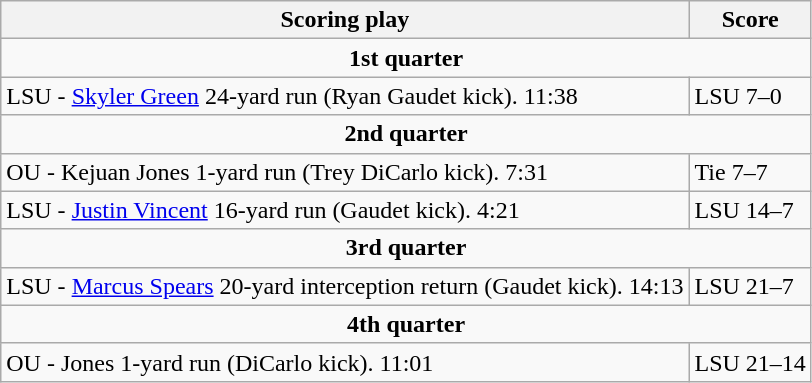<table class="wikitable">
<tr>
<th>Scoring play</th>
<th>Score</th>
</tr>
<tr>
<td colspan="4" align="center"><strong>1st quarter</strong></td>
</tr>
<tr>
<td>LSU - <a href='#'>Skyler Green</a> 24-yard run (Ryan Gaudet kick). 11:38</td>
<td>LSU 7–0</td>
</tr>
<tr>
<td colspan="4" align="center"><strong>2nd quarter</strong></td>
</tr>
<tr>
<td>OU - Kejuan Jones 1-yard run (Trey DiCarlo kick). 7:31</td>
<td>Tie 7–7</td>
</tr>
<tr>
<td>LSU - <a href='#'>Justin Vincent</a> 16-yard run (Gaudet kick). 4:21</td>
<td>LSU 14–7</td>
</tr>
<tr>
<td colspan="6" align="center"><strong>3rd quarter</strong></td>
</tr>
<tr>
<td>LSU - <a href='#'>Marcus Spears</a> 20-yard interception return (Gaudet kick). 14:13</td>
<td>LSU 21–7</td>
</tr>
<tr>
<td colspan="6" align="center"><strong>4th quarter</strong></td>
</tr>
<tr>
<td>OU - Jones 1-yard run (DiCarlo kick). 11:01</td>
<td>LSU 21–14</td>
</tr>
</table>
